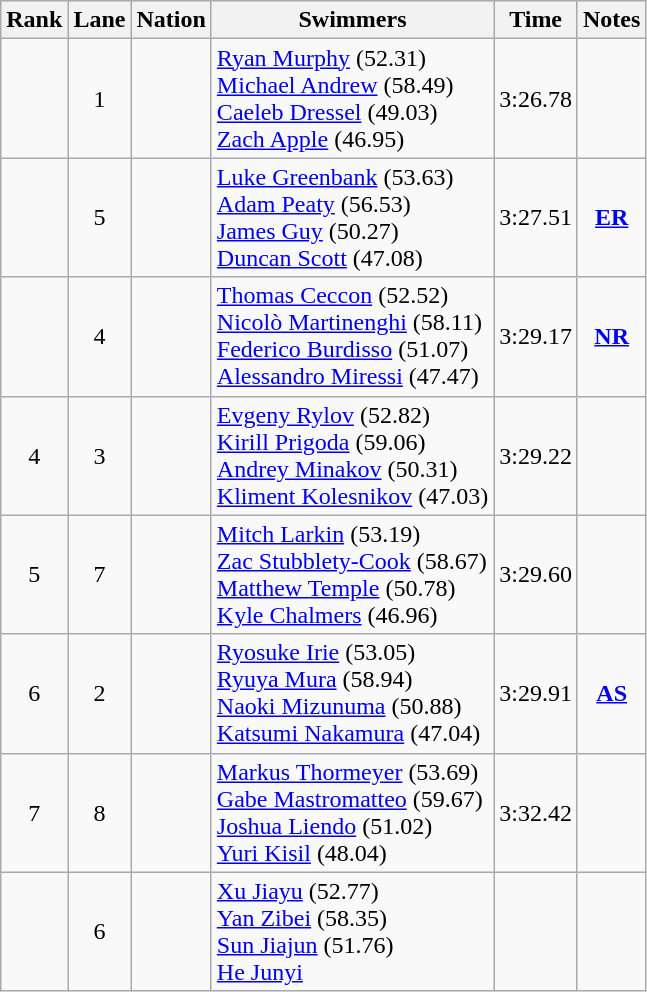<table class="wikitable sortable" style="text-align:center">
<tr>
<th>Rank</th>
<th>Lane</th>
<th>Nation</th>
<th>Swimmers</th>
<th>Time</th>
<th>Notes</th>
</tr>
<tr>
<td></td>
<td>1</td>
<td align=left></td>
<td align=left><a href='#'>Ryan Murphy</a> (52.31)<br><a href='#'>Michael Andrew</a> (58.49)<br><a href='#'>Caeleb Dressel</a> (49.03)<br><a href='#'>Zach Apple</a> (46.95)</td>
<td>3:26.78</td>
<td></td>
</tr>
<tr>
<td></td>
<td>5</td>
<td align=left></td>
<td align=left><a href='#'>Luke Greenbank</a> (53.63)<br><a href='#'>Adam Peaty</a> (56.53)<br><a href='#'>James Guy</a> (50.27)<br><a href='#'>Duncan Scott</a> (47.08)</td>
<td>3:27.51</td>
<td><strong><a href='#'>ER</a></strong></td>
</tr>
<tr>
<td></td>
<td>4</td>
<td align=left></td>
<td align=left><a href='#'>Thomas Ceccon</a> (52.52)<br><a href='#'>Nicolò Martinenghi</a> (58.11)<br><a href='#'>Federico Burdisso</a> (51.07)<br><a href='#'>Alessandro Miressi</a> (47.47)</td>
<td>3:29.17</td>
<td><strong><a href='#'>NR</a></strong></td>
</tr>
<tr>
<td>4</td>
<td>3</td>
<td align=left></td>
<td align=left><a href='#'>Evgeny Rylov</a> (52.82)<br><a href='#'>Kirill Prigoda</a> (59.06)<br><a href='#'>Andrey Minakov</a> (50.31)<br><a href='#'>Kliment Kolesnikov</a> (47.03)</td>
<td>3:29.22</td>
<td></td>
</tr>
<tr>
<td>5</td>
<td>7</td>
<td align=left></td>
<td align=left><a href='#'>Mitch Larkin</a> (53.19)<br><a href='#'>Zac Stubblety-Cook</a> (58.67)<br><a href='#'>Matthew Temple</a> (50.78)<br><a href='#'>Kyle Chalmers</a> (46.96)</td>
<td>3:29.60</td>
<td></td>
</tr>
<tr>
<td>6</td>
<td>2</td>
<td align=left></td>
<td align=left><a href='#'>Ryosuke Irie</a> (53.05)<br><a href='#'>Ryuya Mura</a> (58.94)<br><a href='#'>Naoki Mizunuma</a> (50.88)<br><a href='#'>Katsumi Nakamura</a> (47.04)</td>
<td>3:29.91</td>
<td><strong><a href='#'>AS</a></strong></td>
</tr>
<tr>
<td>7</td>
<td>8</td>
<td align=left></td>
<td align=left><a href='#'>Markus Thormeyer</a> (53.69)<br><a href='#'>Gabe Mastromatteo</a> (59.67)<br><a href='#'>Joshua Liendo</a> (51.02) <br><a href='#'>Yuri Kisil</a> (48.04)</td>
<td>3:32.42</td>
<td></td>
</tr>
<tr>
<td></td>
<td>6</td>
<td align=left></td>
<td align=left><a href='#'>Xu Jiayu</a> (52.77)<br><a href='#'>Yan Zibei</a> (58.35)<br><a href='#'>Sun Jiajun</a> (51.76)<br><a href='#'>He Junyi</a></td>
<td></td>
<td></td>
</tr>
</table>
